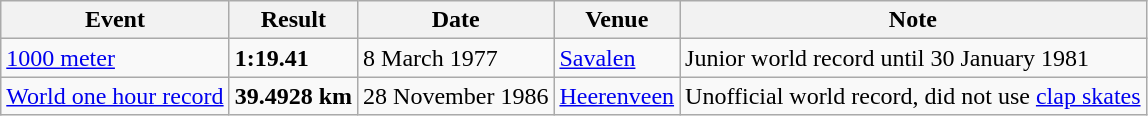<table class="wikitable">
<tr align=left>
<th>Event</th>
<th>Result</th>
<th>Date</th>
<th>Venue</th>
<th>Note</th>
</tr>
<tr>
<td><a href='#'>1000 meter</a></td>
<td><strong>1:19.41</strong></td>
<td>8 March 1977</td>
<td><a href='#'>Savalen</a></td>
<td>Junior world record until 30 January 1981</td>
</tr>
<tr>
<td><a href='#'>World one hour record</a></td>
<td><strong>39.4928 km</strong></td>
<td>28 November 1986</td>
<td><a href='#'>Heerenveen</a></td>
<td>Unofficial world record, did not use <a href='#'>clap skates</a></td>
</tr>
</table>
